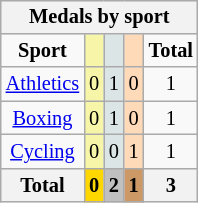<table class="wikitable" border="1" style="font-size:85%; float:right">
<tr bgcolor=#efefef>
<th colspan=7>Medals by sport</th>
</tr>
<tr align=center>
<td><strong>Sport</strong></td>
<td bgcolor=#f7f6a8></td>
<td bgcolor=#dce5e5></td>
<td bgcolor=#ffdab9></td>
<td><strong>Total</strong></td>
</tr>
<tr align=center>
<td><a href='#'>Athletics</a></td>
<td bgcolor=#f7f6a8>0</td>
<td bgcolor=#dce5e5>1</td>
<td bgcolor=#ffdab9>0</td>
<td>1</td>
</tr>
<tr align=center>
<td><a href='#'>Boxing</a></td>
<td bgcolor=#f7f6a8>0</td>
<td bgcolor=#dce5e5>1</td>
<td bgcolor=#ffdab9>0</td>
<td>1</td>
</tr>
<tr align=center>
<td><a href='#'>Cycling</a></td>
<td bgcolor=#f7f6a8>0</td>
<td bgcolor=#dce5e5>0</td>
<td bgcolor=#ffdab9>1</td>
<td>1</td>
</tr>
<tr align=center>
<th>Total</th>
<th style="background:gold">0</th>
<th style="background:silver">2</th>
<th style="background:#c96">1</th>
<th>3</th>
</tr>
</table>
